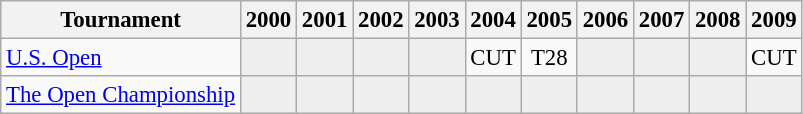<table class="wikitable" style="font-size:95%;text-align:center;">
<tr>
<th>Tournament</th>
<th>2000</th>
<th>2001</th>
<th>2002</th>
<th>2003</th>
<th>2004</th>
<th>2005</th>
<th>2006</th>
<th>2007</th>
<th>2008</th>
<th>2009</th>
</tr>
<tr>
<td align=left><a href='#'>U.S. Open</a></td>
<td style="background:#eeeeee;"></td>
<td style="background:#eeeeee;"></td>
<td style="background:#eeeeee;"></td>
<td style="background:#eeeeee;"></td>
<td>CUT</td>
<td>T28</td>
<td style="background:#eeeeee;"></td>
<td style="background:#eeeeee;"></td>
<td style="background:#eeeeee;"></td>
<td>CUT</td>
</tr>
<tr>
<td align=left><a href='#'>The Open Championship</a></td>
<td style="background:#eeeeee;"></td>
<td style="background:#eeeeee;"></td>
<td style="background:#eeeeee;"></td>
<td style="background:#eeeeee;"></td>
<td style="background:#eeeeee;"></td>
<td style="background:#eeeeee;"></td>
<td style="background:#eeeeee;"></td>
<td style="background:#eeeeee;"></td>
<td style="background:#eeeeee;"></td>
<td style="background:#eeeeee;"></td>
</tr>
</table>
